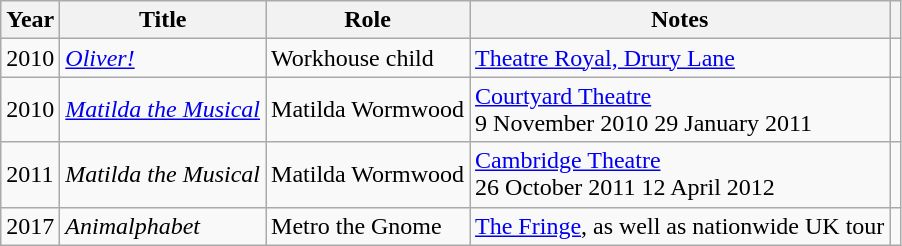<table class="wikitable">
<tr>
<th>Year</th>
<th>Title</th>
<th>Role</th>
<th>Notes</th>
<th></th>
</tr>
<tr>
<td>2010</td>
<td><em><a href='#'>Oliver!</a></em></td>
<td>Workhouse child</td>
<td><a href='#'>Theatre Royal, Drury Lane</a></td>
<td></td>
</tr>
<tr>
<td>2010</td>
<td><em><a href='#'>Matilda the Musical</a></em></td>
<td>Matilda Wormwood</td>
<td><a href='#'>Courtyard Theatre</a><br>9 November 2010  29 January 2011</td>
<td></td>
</tr>
<tr>
<td>2011</td>
<td><em>Matilda the Musical</em></td>
<td>Matilda Wormwood</td>
<td><a href='#'>Cambridge Theatre</a><br>26 October 2011  12 April 2012</td>
<td></td>
</tr>
<tr>
<td>2017</td>
<td><em>Animalphabet</em></td>
<td>Metro the Gnome</td>
<td><a href='#'>The Fringe</a>, as well as nationwide UK tour</td>
<td></td>
</tr>
</table>
